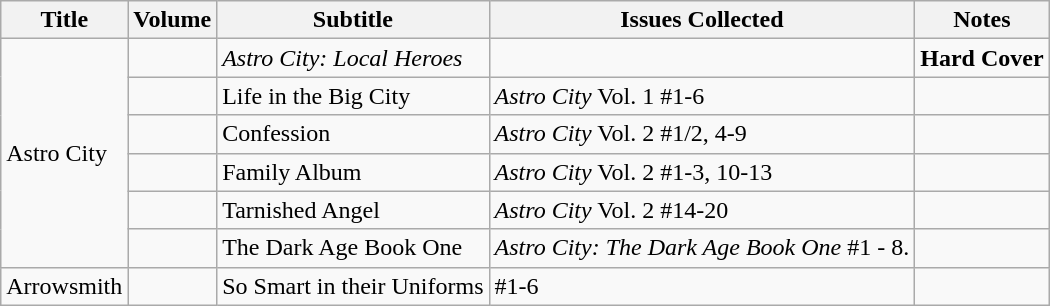<table class="wikitable">
<tr>
<th>Title</th>
<th>Volume</th>
<th>Subtitle</th>
<th>Issues Collected</th>
<th>Notes</th>
</tr>
<tr>
<td rowspan="6">Astro City</td>
<td></td>
<td><em>Astro City: Local Heroes</em></td>
<td></td>
<td><strong>Hard Cover</strong></td>
</tr>
<tr>
<td></td>
<td>Life in the Big City</td>
<td><em>Astro City</em> Vol. 1 #1-6</td>
<td></td>
</tr>
<tr>
<td></td>
<td>Confession</td>
<td><em>Astro City</em> Vol. 2 #1/2, 4-9</td>
<td></td>
</tr>
<tr>
<td></td>
<td>Family Album</td>
<td><em>Astro City</em> Vol. 2 #1-3, 10-13</td>
<td></td>
</tr>
<tr>
<td></td>
<td>Tarnished Angel</td>
<td><em>Astro City</em> Vol. 2 #14-20</td>
<td></td>
</tr>
<tr>
<td></td>
<td>The Dark Age Book One</td>
<td><em>Astro City: The Dark Age Book One</em> #1 - 8.</td>
<td></td>
</tr>
<tr>
<td>Arrowsmith</td>
<td></td>
<td>So Smart in their Uniforms</td>
<td>#1-6</td>
<td></td>
</tr>
</table>
